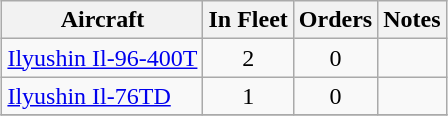<table class="wikitable" style="margin:1em auto; border-collapse:collapse">
<tr>
<th>Aircraft</th>
<th>In Fleet</th>
<th>Orders</th>
<th>Notes</th>
</tr>
<tr>
<td><a href='#'>Ilyushin Il-96-400T</a></td>
<td align=center>2</td>
<td align=center>0</td>
<td></td>
</tr>
<tr>
<td><a href='#'>Ilyushin Il-76TD</a></td>
<td align=center>1</td>
<td align=center>0</td>
<td></td>
</tr>
<tr>
</tr>
</table>
